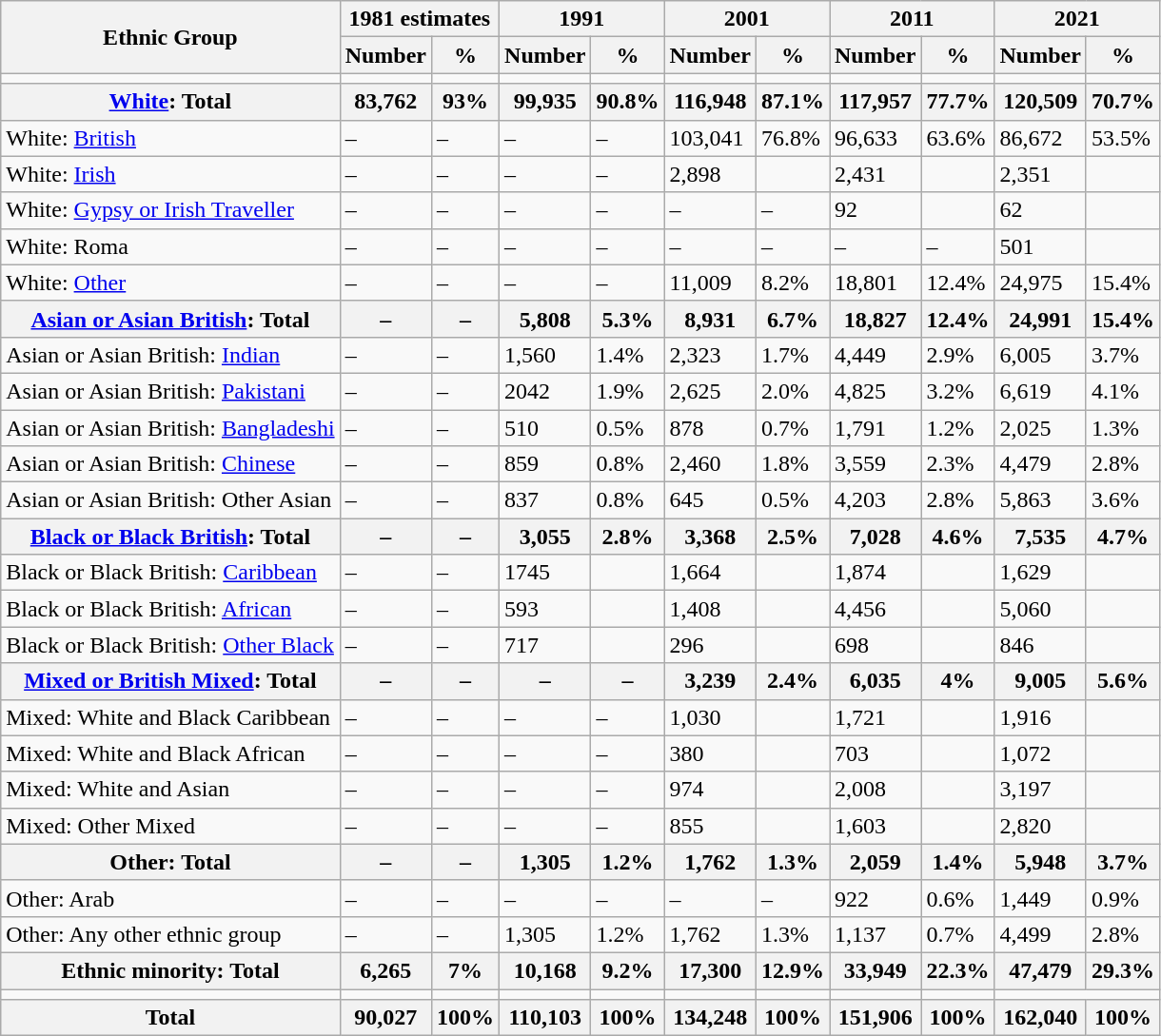<table class="wikitable sortable mw-collapsible mw-collapsed">
<tr>
<th rowspan="2">Ethnic Group</th>
<th colspan="2">1981 estimates</th>
<th colspan="2">1991</th>
<th colspan="2">2001</th>
<th colspan="2">2011</th>
<th colspan="2">2021</th>
</tr>
<tr>
<th>Number</th>
<th>%</th>
<th>Number</th>
<th>%</th>
<th>Number</th>
<th>%</th>
<th>Number</th>
<th>%</th>
<th>Number</th>
<th>%</th>
</tr>
<tr>
<td></td>
<td></td>
<td></td>
<td></td>
<td></td>
<td></td>
<td></td>
<td></td>
<td></td>
<td></td>
</tr>
<tr>
<th><a href='#'>White</a>: Total</th>
<th>83,762</th>
<th>93%</th>
<th>99,935</th>
<th>90.8%</th>
<th>116,948</th>
<th>87.1%</th>
<th>117,957</th>
<th>77.7%</th>
<th>120,509</th>
<th>70.7%</th>
</tr>
<tr>
<td>White: <a href='#'>British</a></td>
<td>–</td>
<td>–</td>
<td>–</td>
<td>–</td>
<td>103,041</td>
<td>76.8%</td>
<td>96,633</td>
<td>63.6%</td>
<td>86,672</td>
<td>53.5%</td>
</tr>
<tr>
<td>White: <a href='#'>Irish</a></td>
<td>–</td>
<td>–</td>
<td>–</td>
<td>–</td>
<td>2,898</td>
<td></td>
<td>2,431</td>
<td></td>
<td>2,351</td>
<td></td>
</tr>
<tr>
<td>White: <a href='#'>Gypsy or Irish Traveller</a></td>
<td>–</td>
<td>–</td>
<td>–</td>
<td>–</td>
<td>–</td>
<td>–</td>
<td>92</td>
<td></td>
<td>62</td>
<td></td>
</tr>
<tr>
<td>White: Roma</td>
<td>–</td>
<td>–</td>
<td>–</td>
<td>–</td>
<td>–</td>
<td>–</td>
<td>–</td>
<td>–</td>
<td>501</td>
<td></td>
</tr>
<tr>
<td>White: <a href='#'>Other</a></td>
<td>–</td>
<td>–</td>
<td>–</td>
<td>–</td>
<td>11,009</td>
<td>8.2%</td>
<td>18,801</td>
<td>12.4%</td>
<td>24,975</td>
<td>15.4%</td>
</tr>
<tr>
<th><a href='#'>Asian or Asian British</a>: Total</th>
<th>–</th>
<th>–</th>
<th>5,808</th>
<th>5.3%</th>
<th>8,931</th>
<th>6.7%</th>
<th>18,827</th>
<th>12.4%</th>
<th>24,991</th>
<th>15.4%</th>
</tr>
<tr>
<td>Asian or Asian British: <a href='#'>Indian</a></td>
<td>–</td>
<td>–</td>
<td>1,560</td>
<td>1.4%</td>
<td>2,323</td>
<td>1.7%</td>
<td>4,449</td>
<td>2.9%</td>
<td>6,005</td>
<td>3.7%</td>
</tr>
<tr>
<td>Asian or Asian British: <a href='#'>Pakistani</a></td>
<td>–</td>
<td>–</td>
<td>2042</td>
<td>1.9%</td>
<td>2,625</td>
<td>2.0%</td>
<td>4,825</td>
<td>3.2%</td>
<td>6,619</td>
<td>4.1%</td>
</tr>
<tr>
<td>Asian or Asian British: <a href='#'>Bangladeshi</a></td>
<td>–</td>
<td>–</td>
<td>510</td>
<td>0.5%</td>
<td>878</td>
<td>0.7%</td>
<td>1,791</td>
<td>1.2%</td>
<td>2,025</td>
<td>1.3%</td>
</tr>
<tr>
<td>Asian or Asian British: <a href='#'>Chinese</a></td>
<td>–</td>
<td>–</td>
<td>859</td>
<td>0.8%</td>
<td>2,460</td>
<td>1.8%</td>
<td>3,559</td>
<td>2.3%</td>
<td>4,479</td>
<td>2.8%</td>
</tr>
<tr>
<td>Asian or Asian British: Other Asian</td>
<td>–</td>
<td>–</td>
<td>837</td>
<td>0.8%</td>
<td>645</td>
<td>0.5%</td>
<td>4,203</td>
<td>2.8%</td>
<td>5,863</td>
<td>3.6%</td>
</tr>
<tr>
<th><a href='#'>Black or Black British</a>: Total</th>
<th>–</th>
<th>–</th>
<th>3,055</th>
<th>2.8%</th>
<th>3,368</th>
<th>2.5%</th>
<th>7,028</th>
<th>4.6%</th>
<th>7,535</th>
<th>4.7%</th>
</tr>
<tr>
<td>Black or Black British: <a href='#'>Caribbean</a></td>
<td>–</td>
<td>–</td>
<td>1745</td>
<td></td>
<td>1,664</td>
<td></td>
<td>1,874</td>
<td></td>
<td>1,629</td>
<td></td>
</tr>
<tr>
<td>Black or Black British: <a href='#'>African</a></td>
<td>–</td>
<td>–</td>
<td>593</td>
<td></td>
<td>1,408</td>
<td></td>
<td>4,456</td>
<td></td>
<td>5,060</td>
<td></td>
</tr>
<tr>
<td>Black or Black British: <a href='#'>Other Black</a></td>
<td>–</td>
<td>–</td>
<td>717</td>
<td></td>
<td>296</td>
<td></td>
<td>698</td>
<td></td>
<td>846</td>
<td></td>
</tr>
<tr>
<th><a href='#'>Mixed or British Mixed</a>: Total</th>
<th>–</th>
<th>–</th>
<th>–</th>
<th>–</th>
<th>3,239</th>
<th>2.4%</th>
<th>6,035</th>
<th>4%</th>
<th>9,005</th>
<th>5.6%</th>
</tr>
<tr>
<td>Mixed: White and Black Caribbean</td>
<td>–</td>
<td>–</td>
<td>–</td>
<td>–</td>
<td>1,030</td>
<td></td>
<td>1,721</td>
<td></td>
<td>1,916</td>
<td></td>
</tr>
<tr>
<td>Mixed: White and Black African</td>
<td>–</td>
<td>–</td>
<td>–</td>
<td>–</td>
<td>380</td>
<td></td>
<td>703</td>
<td></td>
<td>1,072</td>
<td></td>
</tr>
<tr>
<td>Mixed: White and Asian</td>
<td>–</td>
<td>–</td>
<td>–</td>
<td>–</td>
<td>974</td>
<td></td>
<td>2,008</td>
<td></td>
<td>3,197</td>
<td></td>
</tr>
<tr>
<td>Mixed: Other Mixed</td>
<td>–</td>
<td>–</td>
<td>–</td>
<td>–</td>
<td>855</td>
<td></td>
<td>1,603</td>
<td></td>
<td>2,820</td>
<td></td>
</tr>
<tr>
<th>Other: Total</th>
<th>–</th>
<th>–</th>
<th>1,305</th>
<th>1.2%</th>
<th>1,762</th>
<th>1.3%</th>
<th>2,059</th>
<th>1.4%</th>
<th>5,948</th>
<th>3.7%</th>
</tr>
<tr>
<td>Other: Arab</td>
<td>–</td>
<td>–</td>
<td>–</td>
<td>–</td>
<td>–</td>
<td>–</td>
<td>922</td>
<td>0.6%</td>
<td>1,449</td>
<td>0.9%</td>
</tr>
<tr>
<td>Other: Any other ethnic group</td>
<td>–</td>
<td>–</td>
<td>1,305</td>
<td>1.2%</td>
<td>1,762</td>
<td>1.3%</td>
<td>1,137</td>
<td>0.7%</td>
<td>4,499</td>
<td>2.8%</td>
</tr>
<tr>
<th>Ethnic minority: Total</th>
<th>6,265</th>
<th>7%</th>
<th>10,168</th>
<th>9.2%</th>
<th>17,300</th>
<th>12.9%</th>
<th>33,949</th>
<th>22.3%</th>
<th>47,479</th>
<th>29.3%</th>
</tr>
<tr>
<td></td>
<td></td>
<td></td>
<td></td>
<td></td>
<td></td>
<td></td>
<td></td>
<td></td>
</tr>
<tr>
<th>Total</th>
<th>90,027</th>
<th>100%</th>
<th>110,103</th>
<th>100%</th>
<th>134,248</th>
<th>100%</th>
<th>151,906</th>
<th>100%</th>
<th>162,040</th>
<th>100%</th>
</tr>
</table>
